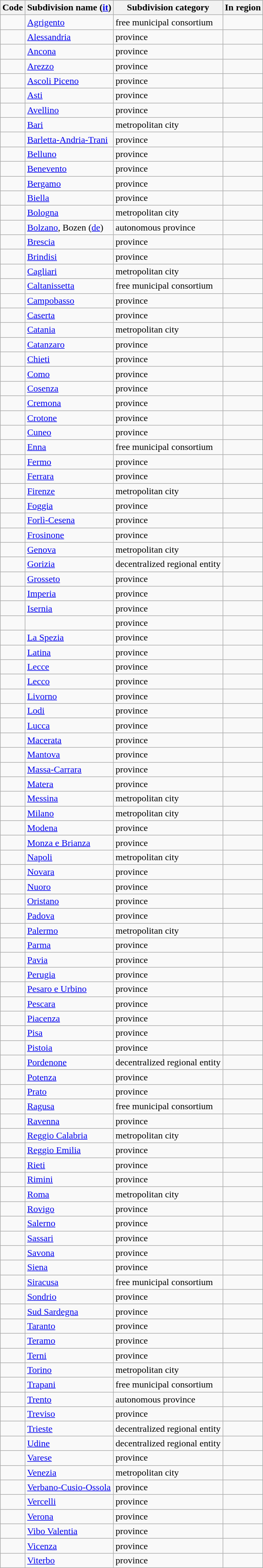<table class="wikitable sortable">
<tr>
<th>Code</th>
<th>Subdivision name (<a href='#'>it</a>)</th>
<th>Subdivision category</th>
<th>In region</th>
</tr>
<tr>
<td></td>
<td><a href='#'>Agrigento</a></td>
<td>free municipal consortium</td>
<td><a href='#'></a></td>
</tr>
<tr>
<td></td>
<td><a href='#'>Alessandria</a></td>
<td>province</td>
<td><a href='#'></a></td>
</tr>
<tr>
<td></td>
<td><a href='#'>Ancona</a></td>
<td>province</td>
<td><a href='#'></a></td>
</tr>
<tr>
<td></td>
<td><a href='#'>Arezzo</a></td>
<td>province</td>
<td><a href='#'></a></td>
</tr>
<tr>
<td></td>
<td><a href='#'>Ascoli Piceno</a></td>
<td>province</td>
<td><a href='#'></a></td>
</tr>
<tr>
<td></td>
<td><a href='#'>Asti</a></td>
<td>province</td>
<td><a href='#'></a></td>
</tr>
<tr>
<td></td>
<td><a href='#'>Avellino</a></td>
<td>province</td>
<td><a href='#'></a></td>
</tr>
<tr>
<td></td>
<td><a href='#'>Bari</a></td>
<td>metropolitan city</td>
<td><a href='#'></a></td>
</tr>
<tr>
<td></td>
<td><a href='#'>Barletta-Andria-Trani</a></td>
<td>province</td>
<td><a href='#'></a></td>
</tr>
<tr>
<td></td>
<td><a href='#'>Belluno</a></td>
<td>province</td>
<td><a href='#'></a></td>
</tr>
<tr>
<td></td>
<td><a href='#'>Benevento</a></td>
<td>province</td>
<td><a href='#'></a></td>
</tr>
<tr>
<td></td>
<td><a href='#'>Bergamo</a></td>
<td>province</td>
<td><a href='#'></a></td>
</tr>
<tr>
<td></td>
<td><a href='#'>Biella</a></td>
<td>province</td>
<td><a href='#'></a></td>
</tr>
<tr>
<td></td>
<td><a href='#'>Bologna</a></td>
<td>metropolitan city</td>
<td><a href='#'></a></td>
</tr>
<tr>
<td></td>
<td><a href='#'>Bolzano</a>, Bozen (<a href='#'>de</a>)</td>
<td>autonomous province</td>
<td><a href='#'></a></td>
</tr>
<tr>
<td></td>
<td><a href='#'>Brescia</a></td>
<td>province</td>
<td><a href='#'></a></td>
</tr>
<tr>
<td></td>
<td><a href='#'>Brindisi</a></td>
<td>province</td>
<td><a href='#'></a></td>
</tr>
<tr>
<td></td>
<td><a href='#'>Cagliari</a></td>
<td>metropolitan city</td>
<td><a href='#'></a></td>
</tr>
<tr>
<td></td>
<td><a href='#'>Caltanissetta</a></td>
<td>free municipal consortium</td>
<td><a href='#'></a></td>
</tr>
<tr>
<td></td>
<td><a href='#'>Campobasso</a></td>
<td>province</td>
<td><a href='#'></a></td>
</tr>
<tr>
<td></td>
<td><a href='#'>Caserta</a></td>
<td>province</td>
<td><a href='#'></a></td>
</tr>
<tr>
<td></td>
<td><a href='#'>Catania</a></td>
<td>metropolitan city</td>
<td><a href='#'></a></td>
</tr>
<tr>
<td></td>
<td><a href='#'>Catanzaro</a></td>
<td>province</td>
<td><a href='#'></a></td>
</tr>
<tr>
<td></td>
<td><a href='#'>Chieti</a></td>
<td>province</td>
<td><a href='#'></a></td>
</tr>
<tr>
<td></td>
<td><a href='#'>Como</a></td>
<td>province</td>
<td><a href='#'></a></td>
</tr>
<tr>
<td></td>
<td><a href='#'>Cosenza</a></td>
<td>province</td>
<td><a href='#'></a></td>
</tr>
<tr>
<td></td>
<td><a href='#'>Cremona</a></td>
<td>province</td>
<td><a href='#'></a></td>
</tr>
<tr>
<td></td>
<td><a href='#'>Crotone</a></td>
<td>province</td>
<td><a href='#'></a></td>
</tr>
<tr>
<td></td>
<td><a href='#'>Cuneo</a></td>
<td>province</td>
<td><a href='#'></a></td>
</tr>
<tr>
<td></td>
<td><a href='#'>Enna</a></td>
<td>free municipal consortium</td>
<td><a href='#'></a></td>
</tr>
<tr>
<td></td>
<td><a href='#'>Fermo</a></td>
<td>province</td>
<td><a href='#'></a></td>
</tr>
<tr>
<td></td>
<td><a href='#'>Ferrara</a></td>
<td>province</td>
<td><a href='#'></a></td>
</tr>
<tr>
<td></td>
<td><a href='#'>Firenze</a></td>
<td>metropolitan city</td>
<td><a href='#'></a></td>
</tr>
<tr>
<td></td>
<td><a href='#'>Foggia</a></td>
<td>province</td>
<td><a href='#'></a></td>
</tr>
<tr>
<td></td>
<td><a href='#'>Forlì-Cesena</a></td>
<td>province</td>
<td><a href='#'></a></td>
</tr>
<tr>
<td></td>
<td><a href='#'>Frosinone</a></td>
<td>province</td>
<td><a href='#'></a></td>
</tr>
<tr>
<td></td>
<td><a href='#'>Genova</a></td>
<td>metropolitan city</td>
<td><a href='#'></a></td>
</tr>
<tr>
<td></td>
<td><a href='#'>Gorizia</a></td>
<td>decentralized regional entity</td>
<td><a href='#'></a></td>
</tr>
<tr>
<td></td>
<td><a href='#'>Grosseto</a></td>
<td>province</td>
<td><a href='#'></a></td>
</tr>
<tr>
<td></td>
<td><a href='#'>Imperia</a></td>
<td>province</td>
<td><a href='#'></a></td>
</tr>
<tr>
<td></td>
<td><a href='#'>Isernia</a></td>
<td>province</td>
<td><a href='#'></a></td>
</tr>
<tr>
<td></td>
<td></td>
<td>province</td>
<td><a href='#'></a></td>
</tr>
<tr>
<td></td>
<td><a href='#'>La Spezia</a></td>
<td>province</td>
<td><a href='#'></a></td>
</tr>
<tr>
<td></td>
<td><a href='#'>Latina</a></td>
<td>province</td>
<td><a href='#'></a></td>
</tr>
<tr>
<td></td>
<td><a href='#'>Lecce</a></td>
<td>province</td>
<td><a href='#'></a></td>
</tr>
<tr>
<td></td>
<td><a href='#'>Lecco</a></td>
<td>province</td>
<td><a href='#'></a></td>
</tr>
<tr>
<td></td>
<td><a href='#'>Livorno</a></td>
<td>province</td>
<td><a href='#'></a></td>
</tr>
<tr>
<td></td>
<td><a href='#'>Lodi</a></td>
<td>province</td>
<td><a href='#'></a></td>
</tr>
<tr>
<td></td>
<td><a href='#'>Lucca</a></td>
<td>province</td>
<td><a href='#'></a></td>
</tr>
<tr>
<td></td>
<td><a href='#'>Macerata</a></td>
<td>province</td>
<td><a href='#'></a></td>
</tr>
<tr>
<td></td>
<td><a href='#'>Mantova</a></td>
<td>province</td>
<td><a href='#'></a></td>
</tr>
<tr>
<td></td>
<td><a href='#'>Massa-Carrara</a></td>
<td>province</td>
<td><a href='#'></a></td>
</tr>
<tr>
<td></td>
<td><a href='#'>Matera</a></td>
<td>province</td>
<td><a href='#'></a></td>
</tr>
<tr>
<td></td>
<td><a href='#'>Messina</a></td>
<td>metropolitan city</td>
<td><a href='#'></a></td>
</tr>
<tr>
<td></td>
<td><a href='#'>Milano</a></td>
<td>metropolitan city</td>
<td><a href='#'></a></td>
</tr>
<tr>
<td></td>
<td><a href='#'>Modena</a></td>
<td>province</td>
<td><a href='#'></a></td>
</tr>
<tr>
<td></td>
<td><a href='#'>Monza e Brianza</a></td>
<td>province</td>
<td><a href='#'></a></td>
</tr>
<tr>
<td></td>
<td><a href='#'>Napoli</a></td>
<td>metropolitan city</td>
<td><a href='#'></a></td>
</tr>
<tr>
<td></td>
<td><a href='#'>Novara</a></td>
<td>province</td>
<td><a href='#'></a></td>
</tr>
<tr>
<td></td>
<td><a href='#'>Nuoro</a></td>
<td>province</td>
<td><a href='#'></a></td>
</tr>
<tr>
<td></td>
<td><a href='#'>Oristano</a></td>
<td>province</td>
<td><a href='#'></a></td>
</tr>
<tr>
<td></td>
<td><a href='#'>Padova</a></td>
<td>province</td>
<td><a href='#'></a></td>
</tr>
<tr>
<td></td>
<td><a href='#'>Palermo</a></td>
<td>metropolitan city</td>
<td><a href='#'></a></td>
</tr>
<tr>
<td></td>
<td><a href='#'>Parma</a></td>
<td>province</td>
<td><a href='#'></a></td>
</tr>
<tr>
<td></td>
<td><a href='#'>Pavia</a></td>
<td>province</td>
<td><a href='#'></a></td>
</tr>
<tr>
<td></td>
<td><a href='#'>Perugia</a></td>
<td>province</td>
<td><a href='#'></a></td>
</tr>
<tr>
<td></td>
<td><a href='#'>Pesaro e Urbino</a></td>
<td>province</td>
<td><a href='#'></a></td>
</tr>
<tr>
<td></td>
<td><a href='#'>Pescara</a></td>
<td>province</td>
<td><a href='#'></a></td>
</tr>
<tr>
<td></td>
<td><a href='#'>Piacenza</a></td>
<td>province</td>
<td><a href='#'></a></td>
</tr>
<tr>
<td></td>
<td><a href='#'>Pisa</a></td>
<td>province</td>
<td><a href='#'></a></td>
</tr>
<tr>
<td></td>
<td><a href='#'>Pistoia</a></td>
<td>province</td>
<td><a href='#'></a></td>
</tr>
<tr>
<td></td>
<td><a href='#'>Pordenone</a></td>
<td>decentralized regional entity</td>
<td><a href='#'></a></td>
</tr>
<tr>
<td></td>
<td><a href='#'>Potenza</a></td>
<td>province</td>
<td><a href='#'></a></td>
</tr>
<tr>
<td></td>
<td><a href='#'>Prato</a></td>
<td>province</td>
<td><a href='#'></a></td>
</tr>
<tr>
<td></td>
<td><a href='#'>Ragusa</a></td>
<td>free municipal consortium</td>
<td><a href='#'></a></td>
</tr>
<tr>
<td></td>
<td><a href='#'>Ravenna</a></td>
<td>province</td>
<td><a href='#'></a></td>
</tr>
<tr>
<td></td>
<td><a href='#'>Reggio Calabria</a></td>
<td>metropolitan city</td>
<td><a href='#'></a></td>
</tr>
<tr>
<td></td>
<td><a href='#'>Reggio Emilia</a></td>
<td>province</td>
<td><a href='#'></a></td>
</tr>
<tr>
<td></td>
<td><a href='#'>Rieti</a></td>
<td>province</td>
<td><a href='#'></a></td>
</tr>
<tr>
<td></td>
<td><a href='#'>Rimini</a></td>
<td>province</td>
<td><a href='#'></a></td>
</tr>
<tr>
<td></td>
<td><a href='#'>Roma</a></td>
<td>metropolitan city</td>
<td><a href='#'></a></td>
</tr>
<tr>
<td></td>
<td><a href='#'>Rovigo</a></td>
<td>province</td>
<td><a href='#'></a></td>
</tr>
<tr>
<td></td>
<td><a href='#'>Salerno</a></td>
<td>province</td>
<td><a href='#'></a></td>
</tr>
<tr>
<td></td>
<td><a href='#'>Sassari</a></td>
<td>province</td>
<td><a href='#'></a></td>
</tr>
<tr>
<td></td>
<td><a href='#'>Savona</a></td>
<td>province</td>
<td><a href='#'></a></td>
</tr>
<tr>
<td></td>
<td><a href='#'>Siena</a></td>
<td>province</td>
<td><a href='#'></a></td>
</tr>
<tr>
<td></td>
<td><a href='#'>Siracusa</a></td>
<td>free municipal consortium</td>
<td><a href='#'></a></td>
</tr>
<tr>
<td></td>
<td><a href='#'>Sondrio</a></td>
<td>province</td>
<td><a href='#'></a></td>
</tr>
<tr>
<td></td>
<td><a href='#'>Sud Sardegna</a></td>
<td>province</td>
<td><a href='#'></a></td>
</tr>
<tr>
<td></td>
<td><a href='#'>Taranto</a></td>
<td>province</td>
<td><a href='#'></a></td>
</tr>
<tr>
<td></td>
<td><a href='#'>Teramo</a></td>
<td>province</td>
<td><a href='#'></a></td>
</tr>
<tr>
<td></td>
<td><a href='#'>Terni</a></td>
<td>province</td>
<td><a href='#'></a></td>
</tr>
<tr>
<td></td>
<td><a href='#'>Torino</a></td>
<td>metropolitan city</td>
<td><a href='#'></a></td>
</tr>
<tr>
<td></td>
<td><a href='#'>Trapani</a></td>
<td>free municipal consortium</td>
<td><a href='#'></a></td>
</tr>
<tr>
<td></td>
<td><a href='#'>Trento</a></td>
<td>autonomous province</td>
<td><a href='#'></a></td>
</tr>
<tr>
<td></td>
<td><a href='#'>Treviso</a></td>
<td>province</td>
<td><a href='#'></a></td>
</tr>
<tr>
<td></td>
<td><a href='#'>Trieste</a></td>
<td>decentralized regional entity</td>
<td><a href='#'></a></td>
</tr>
<tr>
<td></td>
<td><a href='#'>Udine</a></td>
<td>decentralized regional entity</td>
<td><a href='#'></a></td>
</tr>
<tr>
<td></td>
<td><a href='#'>Varese</a></td>
<td>province</td>
<td><a href='#'></a></td>
</tr>
<tr>
<td></td>
<td><a href='#'>Venezia</a></td>
<td>metropolitan city</td>
<td><a href='#'></a></td>
</tr>
<tr>
<td></td>
<td><a href='#'>Verbano-Cusio-Ossola</a></td>
<td>province</td>
<td><a href='#'></a></td>
</tr>
<tr>
<td></td>
<td><a href='#'>Vercelli</a></td>
<td>province</td>
<td><a href='#'></a></td>
</tr>
<tr>
<td></td>
<td><a href='#'>Verona</a></td>
<td>province</td>
<td><a href='#'></a></td>
</tr>
<tr>
<td></td>
<td><a href='#'>Vibo Valentia</a></td>
<td>province</td>
<td><a href='#'></a></td>
</tr>
<tr>
<td></td>
<td><a href='#'>Vicenza</a></td>
<td>province</td>
<td><a href='#'></a></td>
</tr>
<tr>
<td></td>
<td><a href='#'>Viterbo</a></td>
<td>province</td>
<td><a href='#'></a></td>
</tr>
</table>
